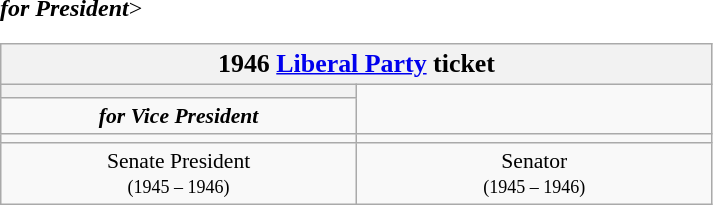<table class=wikitable style="font-size:90%; text-align:center">
<tr>
<th colspan=2><big>1946 <a href='#'>Liberal Party</a> ticket</big></th>
</tr>
<tr>
<th style="width:3em; font-size:135%; background:></th>
<th style="width:3em; font-size:135%; background:></th>
</tr>
<tr style="color:#000; font-size:100%; background:#>
<td style="width:200px;"><strong><em>for President</em></strong></td>
<td style="width:200px;"><strong><em>for Vice President</em></strong></td>
</tr>
<tr <--Do not add a generic image here, that would be forbidden under WP:IPH-->>
<td></td>
<td></td>
</tr>
<tr>
<td style=width:16em>Senate President<br><small>(1945 – 1946)</small></td>
<td style=width:16em>Senator<br><small>(1945 – 1946)</small></td>
</tr>
</table>
